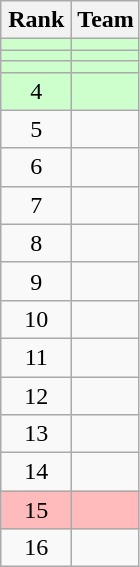<table class="wikitable">
<tr>
<th style="width: 40px;">Rank</th>
<th>Team</th>
</tr>
<tr style="background:#CCFFCC;">
<td align=center></td>
<td></td>
</tr>
<tr style="background:#CCFFCC;">
<td align=center></td>
<td></td>
</tr>
<tr style="background:#CCFFCC;">
<td align=center></td>
<td></td>
</tr>
<tr style="background:#CCFFCC;">
<td align=center>4</td>
<td></td>
</tr>
<tr>
<td align=center>5</td>
<td></td>
</tr>
<tr>
<td align=center>6</td>
<td></td>
</tr>
<tr>
<td align=center>7</td>
<td></td>
</tr>
<tr>
<td align=center>8</td>
<td></td>
</tr>
<tr>
<td align=center>9</td>
<td></td>
</tr>
<tr>
<td align=center>10</td>
<td></td>
</tr>
<tr>
<td align=center>11</td>
<td></td>
</tr>
<tr>
<td align=center>12</td>
<td></td>
</tr>
<tr>
<td align=center>13</td>
<td></td>
</tr>
<tr>
<td align=center>14</td>
<td></td>
</tr>
<tr bgcolor=#FFBBBB>
<td align=center>15</td>
<td></td>
</tr>
<tr>
<td align=center>16</td>
<td></td>
</tr>
</table>
